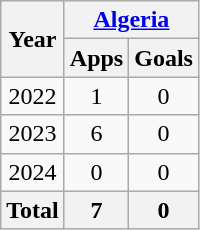<table class="wikitable" style="text-align:center">
<tr>
<th rowspan=2>Year</th>
<th colspan=2><a href='#'>Algeria</a></th>
</tr>
<tr>
<th>Apps</th>
<th>Goals</th>
</tr>
<tr>
<td>2022</td>
<td>1</td>
<td>0</td>
</tr>
<tr>
<td>2023</td>
<td>6</td>
<td>0</td>
</tr>
<tr>
<td>2024</td>
<td>0</td>
<td>0</td>
</tr>
<tr>
<th>Total</th>
<th>7</th>
<th>0</th>
</tr>
</table>
